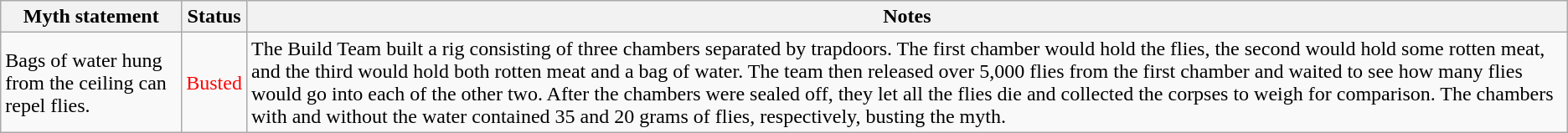<table class="wikitable plainrowheaders">
<tr>
<th>Myth statement</th>
<th>Status</th>
<th>Notes</th>
</tr>
<tr>
<td>Bags of water hung from the ceiling can repel flies.</td>
<td style="color:red">Busted</td>
<td>The Build Team built a rig consisting of three chambers separated by trapdoors. The first chamber would hold the flies, the second would hold some rotten meat, and the third would hold both rotten meat and a bag of water. The team then released over 5,000 flies from the first chamber and waited to see how many flies would go into each of the other two. After the chambers were sealed off, they let all the flies die and collected the corpses to weigh for comparison. The chambers with and without the water contained 35 and 20 grams of flies, respectively, busting the myth.</td>
</tr>
</table>
